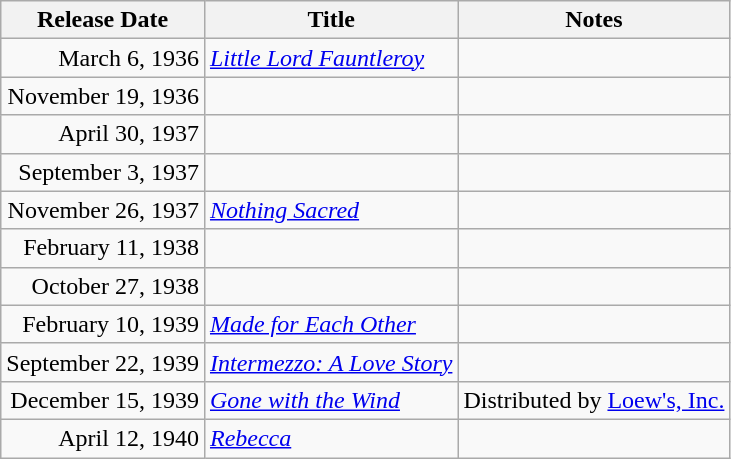<table class="wikitable sortable">
<tr>
<th>Release Date</th>
<th>Title</th>
<th>Notes</th>
</tr>
<tr>
<td align="right">March 6, 1936</td>
<td><em><a href='#'>Little Lord Fauntleroy</a></em></td>
<td></td>
</tr>
<tr>
<td align="right">November 19, 1936</td>
<td><em></em></td>
<td></td>
</tr>
<tr>
<td align="right">April 30, 1937</td>
<td><em></em></td>
<td></td>
</tr>
<tr>
<td align="right">September 3, 1937</td>
<td><em></em></td>
<td></td>
</tr>
<tr>
<td align="right">November 26, 1937</td>
<td><em><a href='#'>Nothing Sacred</a></em></td>
<td></td>
</tr>
<tr>
<td align="right">February 11, 1938</td>
<td><em></em></td>
<td></td>
</tr>
<tr>
<td align="right">October 27, 1938</td>
<td><em></em></td>
<td></td>
</tr>
<tr>
<td align="right">February 10, 1939</td>
<td><em><a href='#'>Made for Each Other</a></em></td>
<td></td>
</tr>
<tr>
<td align="right">September 22, 1939</td>
<td><em><a href='#'>Intermezzo: A Love Story</a></em></td>
<td></td>
</tr>
<tr>
<td align="right">December 15, 1939</td>
<td><em><a href='#'>Gone with the Wind</a></em></td>
<td>Distributed by <a href='#'>Loew's, Inc.</a></td>
</tr>
<tr>
<td align="right">April 12, 1940</td>
<td><em><a href='#'>Rebecca</a></em></td>
<td></td>
</tr>
</table>
